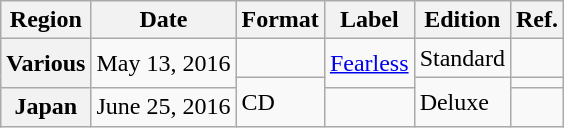<table class="wikitable plainrowheaders">
<tr>
<th scope="col">Region</th>
<th scope="col">Date</th>
<th scope="col">Format</th>
<th>Label</th>
<th scope="col">Edition</th>
<th scope="col">Ref.</th>
</tr>
<tr>
<th rowspan="2" scope="row">Various</th>
<td rowspan="2">May 13, 2016</td>
<td></td>
<td rowspan="2"><a href='#'>Fearless</a></td>
<td>Standard</td>
<td></td>
</tr>
<tr>
<td rowspan="2">CD</td>
<td rowspan="2">Deluxe</td>
<td></td>
</tr>
<tr>
<th scope="row">Japan</th>
<td>June 25, 2016</td>
<td></td>
<td></td>
</tr>
</table>
